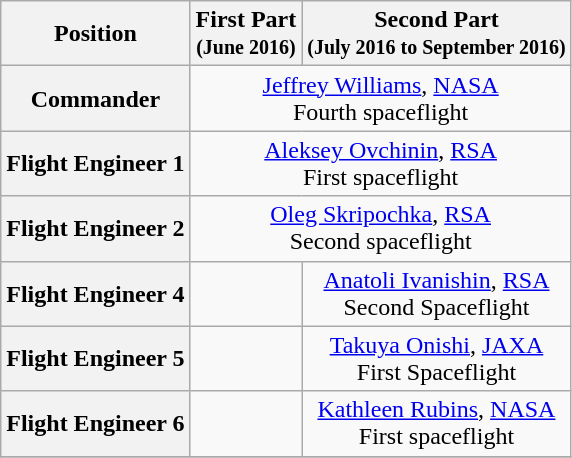<table class="wikitable">
<tr>
<th>Position</th>
<th>First Part<br><small>(June 2016)</small></th>
<th>Second Part<br><small>(July 2016 to September 2016)</small></th>
</tr>
<tr>
<th>Commander</th>
<td colspan=2 align=center> <a href='#'>Jeffrey Williams</a>, <a href='#'>NASA</a><br>Fourth spaceflight</td>
</tr>
<tr>
<th>Flight Engineer 1</th>
<td colspan=2 align=center> <a href='#'>Aleksey Ovchinin</a>, <a href='#'>RSA</a><br>First spaceflight</td>
</tr>
<tr>
<th>Flight Engineer 2</th>
<td colspan=2 align=center> <a href='#'>Oleg Skripochka</a>, <a href='#'>RSA</a><br>Second spaceflight</td>
</tr>
<tr>
<th>Flight Engineer 4</th>
<td></td>
<td align=center> <a href='#'>Anatoli Ivanishin</a>, <a href='#'>RSA</a><br>Second Spaceflight</td>
</tr>
<tr>
<th>Flight Engineer 5</th>
<td></td>
<td align=center> <a href='#'>Takuya Onishi</a>, <a href='#'>JAXA</a><br>First Spaceflight</td>
</tr>
<tr>
<th>Flight Engineer 6</th>
<td></td>
<td align="center"> <a href='#'>Kathleen Rubins</a>, <a href='#'>NASA</a><br>First spaceflight</td>
</tr>
<tr>
</tr>
</table>
